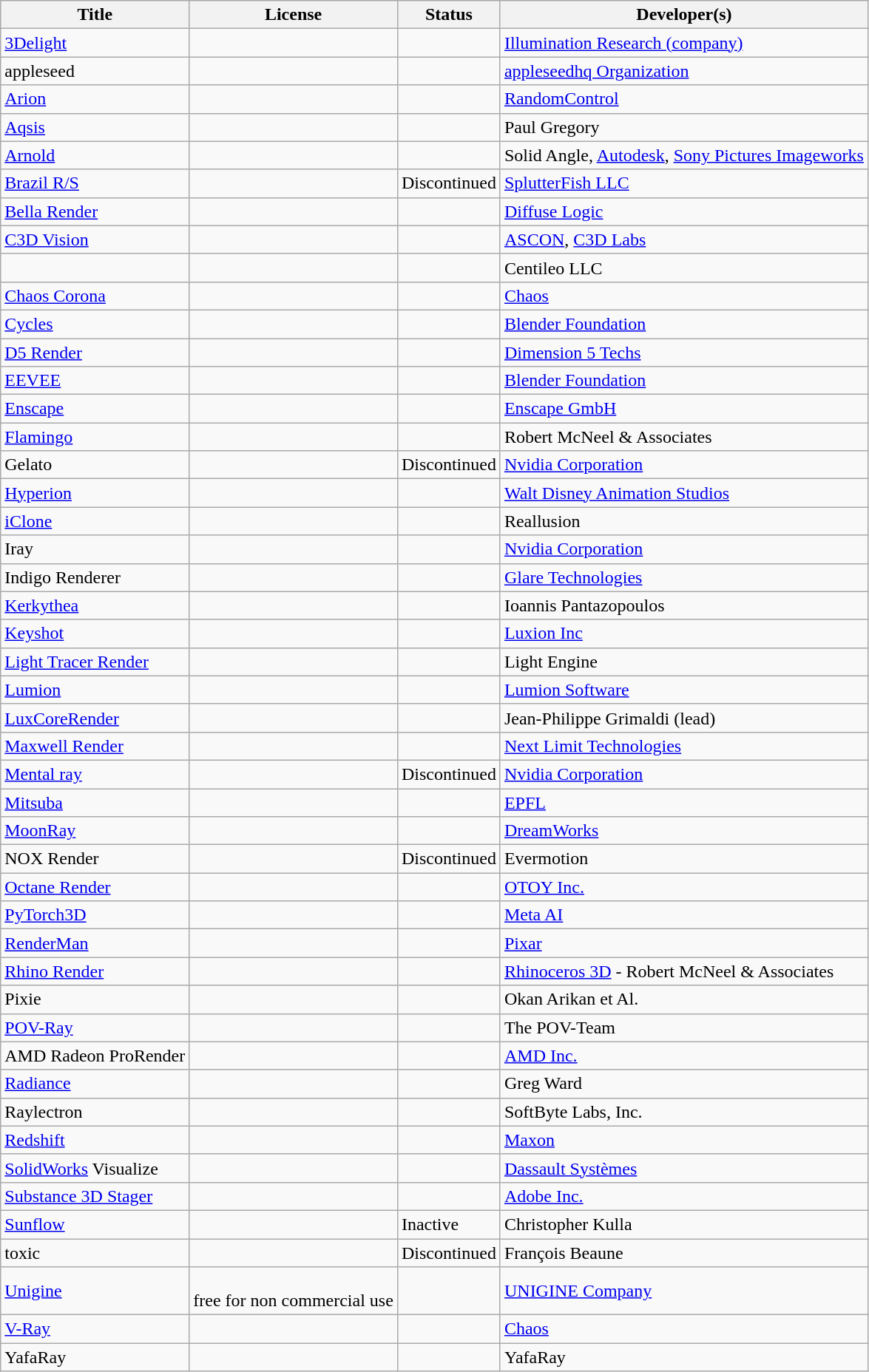<table class="wikitable sortable">
<tr>
<th>Title</th>
<th>License</th>
<th>Status</th>
<th>Developer(s)</th>
</tr>
<tr>
<td><a href='#'>3Delight</a></td>
<td></td>
<td></td>
<td><a href='#'>Illumination Research (company)</a></td>
</tr>
<tr>
<td>appleseed</td>
<td></td>
<td></td>
<td><a href='#'>appleseedhq Organization</a></td>
</tr>
<tr>
<td><a href='#'>Arion</a></td>
<td></td>
<td></td>
<td><a href='#'>RandomControl</a></td>
</tr>
<tr>
<td><a href='#'>Aqsis</a></td>
<td></td>
<td></td>
<td>Paul Gregory</td>
</tr>
<tr>
<td><a href='#'>Arnold</a></td>
<td></td>
<td></td>
<td>Solid Angle, <a href='#'>Autodesk</a>, <a href='#'>Sony Pictures Imageworks</a></td>
</tr>
<tr>
<td><a href='#'>Brazil R/S</a></td>
<td></td>
<td>Discontinued</td>
<td><a href='#'>SplutterFish LLC</a></td>
</tr>
<tr>
<td><a href='#'>Bella Render</a></td>
<td></td>
<td></td>
<td><a href='#'>Diffuse Logic</a></td>
</tr>
<tr>
<td><a href='#'>C3D Vision</a></td>
<td></td>
<td></td>
<td><a href='#'>ASCON</a>, <a href='#'>C3D Labs</a></td>
</tr>
<tr>
<td></td>
<td></td>
<td></td>
<td>Centileo LLC</td>
</tr>
<tr>
<td><a href='#'>Chaos Corona</a></td>
<td></td>
<td></td>
<td><a href='#'>Chaos</a></td>
</tr>
<tr>
<td><a href='#'>Cycles</a></td>
<td></td>
<td></td>
<td><a href='#'>Blender Foundation</a></td>
</tr>
<tr>
<td><a href='#'>D5 Render</a></td>
<td></td>
<td></td>
<td><a href='#'>Dimension 5 Techs</a></td>
</tr>
<tr>
<td><a href='#'>EEVEE</a></td>
<td></td>
<td></td>
<td><a href='#'>Blender Foundation</a></td>
</tr>
<tr>
<td><a href='#'>Enscape</a></td>
<td></td>
<td></td>
<td><a href='#'>Enscape GmbH</a></td>
</tr>
<tr>
<td><a href='#'>Flamingo</a></td>
<td></td>
<td></td>
<td>Robert McNeel & Associates</td>
</tr>
<tr>
<td>Gelato</td>
<td></td>
<td>Discontinued</td>
<td><a href='#'>Nvidia Corporation</a></td>
</tr>
<tr>
<td><a href='#'>Hyperion</a></td>
<td></td>
<td></td>
<td><a href='#'>Walt Disney Animation Studios</a></td>
</tr>
<tr>
<td><a href='#'>iClone</a></td>
<td></td>
<td></td>
<td>Reallusion</td>
</tr>
<tr>
<td>Iray</td>
<td></td>
<td></td>
<td><a href='#'>Nvidia Corporation</a></td>
</tr>
<tr>
<td>Indigo Renderer</td>
<td></td>
<td></td>
<td><a href='#'>Glare Technologies</a></td>
</tr>
<tr>
<td><a href='#'>Kerkythea</a></td>
<td></td>
<td></td>
<td>Ioannis Pantazopoulos</td>
</tr>
<tr>
<td><a href='#'>Keyshot</a></td>
<td></td>
<td></td>
<td><a href='#'>Luxion Inc</a></td>
</tr>
<tr>
<td><a href='#'>Light Tracer Render</a></td>
<td></td>
<td></td>
<td>Light Engine</td>
</tr>
<tr>
<td><a href='#'>Lumion</a></td>
<td></td>
<td></td>
<td><a href='#'>Lumion Software</a></td>
</tr>
<tr>
<td><a href='#'>LuxCoreRender</a></td>
<td></td>
<td></td>
<td>Jean-Philippe Grimaldi (lead)</td>
</tr>
<tr>
<td><a href='#'>Maxwell Render</a></td>
<td></td>
<td></td>
<td><a href='#'>Next Limit Technologies</a></td>
</tr>
<tr>
<td><a href='#'>Mental ray</a></td>
<td></td>
<td>Discontinued</td>
<td><a href='#'>Nvidia Corporation</a></td>
</tr>
<tr>
<td><a href='#'>Mitsuba</a></td>
<td></td>
<td></td>
<td><a href='#'>EPFL</a></td>
</tr>
<tr>
<td><a href='#'>MoonRay</a></td>
<td></td>
<td></td>
<td><a href='#'>DreamWorks</a></td>
</tr>
<tr>
<td>NOX Render</td>
<td></td>
<td>Discontinued</td>
<td>Evermotion</td>
</tr>
<tr>
<td><a href='#'>Octane Render</a></td>
<td></td>
<td></td>
<td><a href='#'>OTOY Inc.</a></td>
</tr>
<tr>
<td><a href='#'>PyTorch3D</a></td>
<td></td>
<td></td>
<td><a href='#'>Meta AI</a></td>
</tr>
<tr>
<td><a href='#'>RenderMan</a></td>
<td></td>
<td></td>
<td><a href='#'>Pixar</a></td>
</tr>
<tr>
<td><a href='#'>Rhino Render</a></td>
<td></td>
<td></td>
<td><a href='#'>Rhinoceros 3D</a> - Robert McNeel & Associates</td>
</tr>
<tr>
<td>Pixie</td>
<td></td>
<td></td>
<td>Okan Arikan et Al.</td>
</tr>
<tr>
<td><a href='#'>POV-Ray</a></td>
<td></td>
<td></td>
<td>The POV-Team</td>
</tr>
<tr>
<td>AMD Radeon ProRender</td>
<td></td>
<td></td>
<td><a href='#'>AMD Inc.</a></td>
</tr>
<tr>
<td><a href='#'>Radiance</a></td>
<td></td>
<td></td>
<td>Greg Ward</td>
</tr>
<tr>
<td>Raylectron</td>
<td></td>
<td></td>
<td>SoftByte Labs, Inc.</td>
</tr>
<tr>
<td><a href='#'>Redshift</a></td>
<td></td>
<td></td>
<td><a href='#'>Maxon</a></td>
</tr>
<tr>
<td><a href='#'>SolidWorks</a> Visualize</td>
<td></td>
<td></td>
<td><a href='#'>Dassault Systèmes</a></td>
</tr>
<tr>
<td><a href='#'>Substance 3D Stager</a></td>
<td></td>
<td></td>
<td><a href='#'>Adobe Inc.</a></td>
</tr>
<tr>
<td><a href='#'>Sunflow</a></td>
<td></td>
<td>Inactive</td>
<td>Christopher Kulla</td>
</tr>
<tr>
<td>toxic</td>
<td></td>
<td>Discontinued</td>
<td>François Beaune</td>
</tr>
<tr>
<td><a href='#'>Unigine</a></td>
<td> <br>free for non commercial use</td>
<td></td>
<td><a href='#'>UNIGINE Company</a></td>
</tr>
<tr>
<td><a href='#'>V-Ray</a></td>
<td></td>
<td></td>
<td><a href='#'>Chaos</a></td>
</tr>
<tr>
<td>YafaRay</td>
<td></td>
<td></td>
<td>YafaRay</td>
</tr>
</table>
